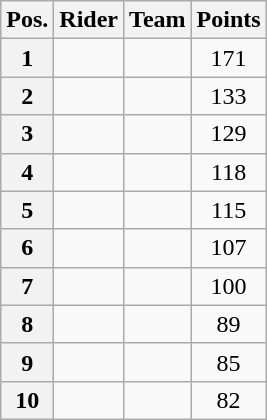<table class="wikitable">
<tr>
<th>Pos.</th>
<th>Rider</th>
<th>Team</th>
<th>Points</th>
</tr>
<tr>
<th>1</th>
<td></td>
<td></td>
<td align="center">171</td>
</tr>
<tr>
<th>2</th>
<td></td>
<td></td>
<td align="center">133</td>
</tr>
<tr>
<th>3</th>
<td></td>
<td></td>
<td align="center">129</td>
</tr>
<tr>
<th>4</th>
<td></td>
<td></td>
<td align="center">118</td>
</tr>
<tr>
<th>5</th>
<td></td>
<td></td>
<td align="center">115</td>
</tr>
<tr>
<th>6</th>
<td></td>
<td></td>
<td align="center">107</td>
</tr>
<tr>
<th>7</th>
<td></td>
<td></td>
<td align="center">100</td>
</tr>
<tr>
<th>8</th>
<td></td>
<td></td>
<td align="center">89</td>
</tr>
<tr>
<th>9</th>
<td></td>
<td></td>
<td align="center">85</td>
</tr>
<tr>
<th>10</th>
<td></td>
<td></td>
<td align="center">82</td>
</tr>
</table>
